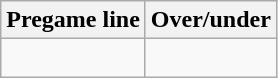<table class="wikitable">
<tr align="center">
<th style=>Pregame line</th>
<th style=>Over/under</th>
</tr>
<tr align="center">
<td> </td>
<td> </td>
</tr>
</table>
